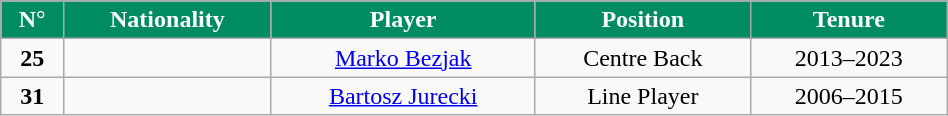<table class="wikitable" style="font-size:100%; text-align:center;" width=50%>
<tr>
<th style="color:#FFFFFF; background:#008C62">N°</th>
<th style="color:#FFFFFF; background:#008C62">Nationality</th>
<th style="color:#FFFFFF; background:#008C62">Player</th>
<th style="color:#FFFFFF; background:#008C62">Position</th>
<th style="color:#FFFFFF; background:#008C62">Tenure</th>
</tr>
<tr>
<td><strong>25</strong></td>
<td></td>
<td><a href='#'>Marko Bezjak</a></td>
<td>Centre Back</td>
<td>2013–2023</td>
</tr>
<tr>
<td><strong>31</strong></td>
<td></td>
<td><a href='#'>Bartosz Jurecki</a></td>
<td>Line Player</td>
<td>2006–2015</td>
</tr>
</table>
